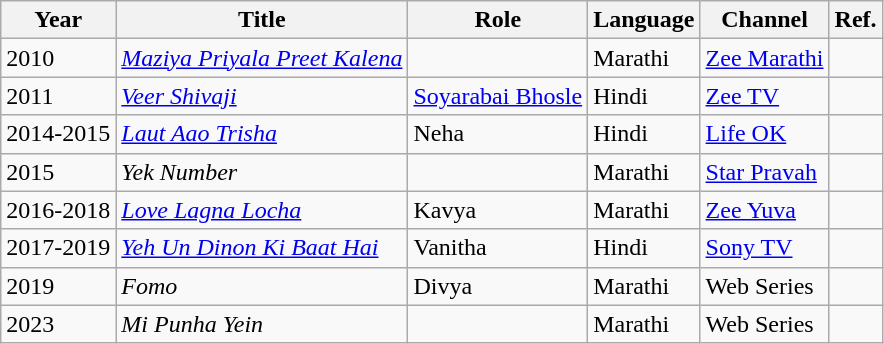<table class="wikitable">
<tr>
<th>Year</th>
<th>Title</th>
<th>Role</th>
<th>Language</th>
<th>Channel</th>
<th>Ref.</th>
</tr>
<tr>
<td>2010</td>
<td><em><a href='#'>Maziya Priyala Preet Kalena</a></em></td>
<td></td>
<td>Marathi</td>
<td><a href='#'>Zee Marathi</a></td>
<td></td>
</tr>
<tr>
<td>2011</td>
<td><em><a href='#'>Veer Shivaji</a></em></td>
<td><a href='#'>Soyarabai Bhosle</a></td>
<td>Hindi</td>
<td><a href='#'>Zee TV</a></td>
<td></td>
</tr>
<tr>
<td>2014-2015</td>
<td><em><a href='#'>Laut Aao Trisha</a></em></td>
<td>Neha</td>
<td>Hindi</td>
<td><a href='#'>Life OK</a></td>
<td></td>
</tr>
<tr>
<td>2015</td>
<td><em>Yek Number</em></td>
<td></td>
<td>Marathi</td>
<td><a href='#'>Star Pravah</a></td>
<td></td>
</tr>
<tr>
<td>2016-2018</td>
<td><em><a href='#'>Love Lagna Locha</a></em></td>
<td>Kavya</td>
<td>Marathi</td>
<td><a href='#'>Zee Yuva</a></td>
<td></td>
</tr>
<tr>
<td>2017-2019</td>
<td><em><a href='#'>Yeh Un Dinon Ki Baat Hai</a></em></td>
<td>Vanitha</td>
<td>Hindi</td>
<td><a href='#'>Sony TV</a></td>
<td></td>
</tr>
<tr>
<td>2019</td>
<td><em>Fomo</em></td>
<td>Divya</td>
<td>Marathi</td>
<td>Web Series</td>
<td></td>
</tr>
<tr>
<td>2023</td>
<td><em>Mi Punha Yein</em></td>
<td></td>
<td>Marathi</td>
<td>Web Series</td>
<td></td>
</tr>
</table>
